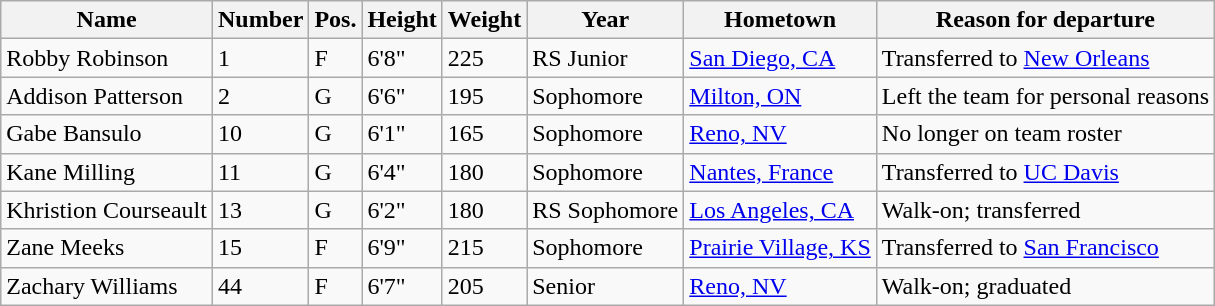<table class="wikitable sortable" border="1">
<tr>
<th>Name</th>
<th>Number</th>
<th>Pos.</th>
<th>Height</th>
<th>Weight</th>
<th>Year</th>
<th>Hometown</th>
<th class="unsortable">Reason for departure</th>
</tr>
<tr>
<td>Robby Robinson</td>
<td>1</td>
<td>F</td>
<td>6'8"</td>
<td>225</td>
<td>RS Junior</td>
<td><a href='#'>San Diego, CA</a></td>
<td>Transferred to <a href='#'>New Orleans</a></td>
</tr>
<tr>
<td>Addison Patterson</td>
<td>2</td>
<td>G</td>
<td>6'6"</td>
<td>195</td>
<td>Sophomore</td>
<td><a href='#'>Milton, ON</a></td>
<td>Left the team for personal reasons</td>
</tr>
<tr>
<td>Gabe Bansulo</td>
<td>10</td>
<td>G</td>
<td>6'1"</td>
<td>165</td>
<td>Sophomore</td>
<td><a href='#'>Reno, NV</a></td>
<td>No longer on team roster</td>
</tr>
<tr>
<td>Kane Milling</td>
<td>11</td>
<td>G</td>
<td>6'4"</td>
<td>180</td>
<td>Sophomore</td>
<td><a href='#'>Nantes, France</a></td>
<td>Transferred to <a href='#'>UC Davis</a></td>
</tr>
<tr>
<td>Khristion Courseault</td>
<td>13</td>
<td>G</td>
<td>6'2"</td>
<td>180</td>
<td>RS Sophomore</td>
<td><a href='#'>Los Angeles, CA</a></td>
<td>Walk-on; transferred</td>
</tr>
<tr>
<td>Zane Meeks</td>
<td>15</td>
<td>F</td>
<td>6'9"</td>
<td>215</td>
<td>Sophomore</td>
<td><a href='#'>Prairie Village, KS</a></td>
<td>Transferred to <a href='#'>San Francisco</a></td>
</tr>
<tr>
<td>Zachary Williams</td>
<td>44</td>
<td>F</td>
<td>6'7"</td>
<td>205</td>
<td>Senior</td>
<td><a href='#'>Reno, NV</a></td>
<td>Walk-on; graduated</td>
</tr>
</table>
